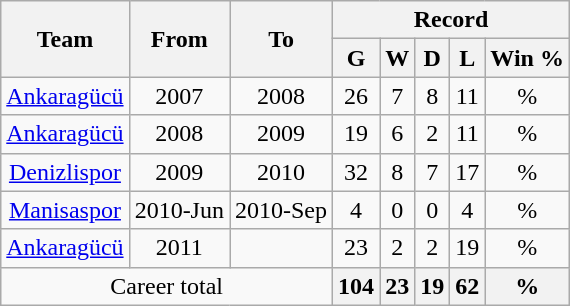<table class="wikitable" style="text-align: center">
<tr>
<th rowspan="2">Team</th>
<th rowspan="2">From</th>
<th rowspan="2">To</th>
<th colspan="5">Record</th>
</tr>
<tr>
<th>G</th>
<th>W</th>
<th>D</th>
<th>L</th>
<th>Win %</th>
</tr>
<tr>
<td><a href='#'>Ankaragücü</a></td>
<td>2007</td>
<td>2008</td>
<td>26</td>
<td>7</td>
<td>8</td>
<td>11</td>
<td>%</td>
</tr>
<tr>
<td><a href='#'>Ankaragücü</a></td>
<td>2008</td>
<td>2009</td>
<td>19</td>
<td>6</td>
<td>2</td>
<td>11</td>
<td>%</td>
</tr>
<tr>
<td><a href='#'>Denizlispor</a></td>
<td>2009</td>
<td>2010</td>
<td>32</td>
<td>8</td>
<td>7</td>
<td>17</td>
<td>%</td>
</tr>
<tr>
<td><a href='#'>Manisaspor</a></td>
<td>2010-Jun</td>
<td>2010-Sep</td>
<td>4</td>
<td>0</td>
<td>0</td>
<td>4</td>
<td>%</td>
</tr>
<tr>
<td><a href='#'>Ankaragücü</a></td>
<td>2011</td>
<td></td>
<td>23</td>
<td>2</td>
<td>2</td>
<td>19</td>
<td>%</td>
</tr>
<tr>
<td colspan="3">Career total</td>
<th>104</th>
<th>23</th>
<th>19</th>
<th>62</th>
<th>%</th>
</tr>
</table>
